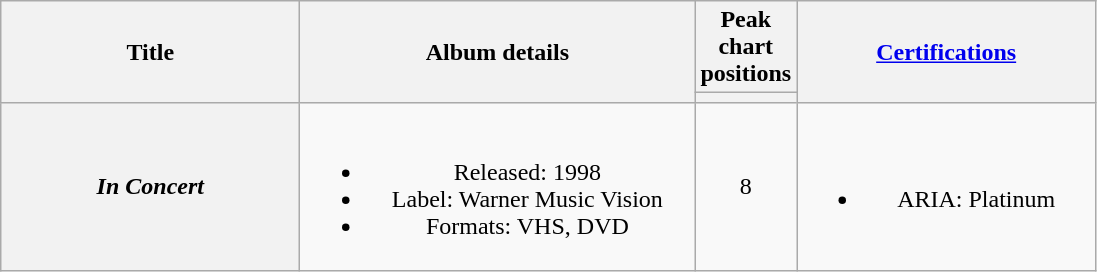<table class="wikitable plainrowheaders" style="text-align:center;" border="1">
<tr>
<th scope="col" rowspan="2" style="width:12em;">Title</th>
<th scope="col" rowspan="2" style="width:16em;">Album details</th>
<th scope="col" colspan="1">Peak chart positions</th>
<th scope="col" rowspan="2" style="width:12em;"><a href='#'>Certifications</a></th>
</tr>
<tr>
<th scope="col" style="width:3em;font-size:90%;"></th>
</tr>
<tr>
<th scope="row"><em>In Concert</em></th>
<td><br><ul><li>Released: 1998</li><li>Label: Warner Music Vision</li><li>Formats: VHS, DVD</li></ul></td>
<td>8</td>
<td><br><ul><li>ARIA: Platinum</li></ul></td>
</tr>
</table>
